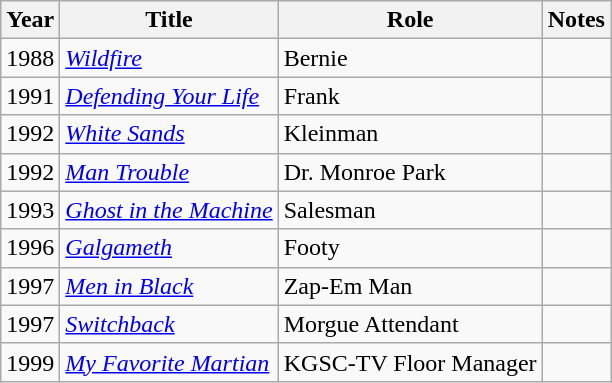<table class="wikitable">
<tr>
<th>Year</th>
<th>Title</th>
<th>Role</th>
<th>Notes</th>
</tr>
<tr>
<td>1988</td>
<td><em><a href='#'>Wildfire</a></em></td>
<td>Bernie</td>
<td></td>
</tr>
<tr>
<td>1991</td>
<td><em><a href='#'>Defending Your Life</a></em></td>
<td>Frank</td>
<td></td>
</tr>
<tr>
<td>1992</td>
<td><em><a href='#'>White Sands</a></em></td>
<td>Kleinman</td>
<td></td>
</tr>
<tr>
<td>1992</td>
<td><em><a href='#'>Man Trouble</a></em></td>
<td>Dr. Monroe Park</td>
<td></td>
</tr>
<tr>
<td>1993</td>
<td><em><a href='#'>Ghost in the Machine</a></em></td>
<td>Salesman</td>
<td></td>
</tr>
<tr>
<td>1996</td>
<td><em><a href='#'>Galgameth</a></em></td>
<td>Footy</td>
<td></td>
</tr>
<tr>
<td>1997</td>
<td><em><a href='#'>Men in Black</a></em></td>
<td>Zap-Em Man</td>
<td></td>
</tr>
<tr>
<td>1997</td>
<td><em><a href='#'>Switchback</a></em></td>
<td>Morgue Attendant</td>
<td></td>
</tr>
<tr>
<td>1999</td>
<td><em><a href='#'>My Favorite Martian</a></em></td>
<td>KGSC-TV Floor Manager</td>
<td></td>
</tr>
</table>
